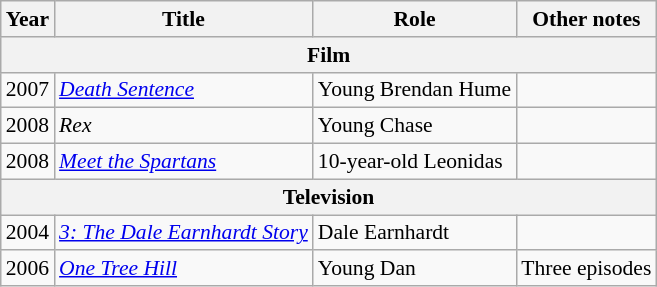<table class="wikitable" style="font-size: 90%;">
<tr>
<th>Year</th>
<th>Title</th>
<th>Role</th>
<th>Other notes</th>
</tr>
<tr>
<th colspan="4">Film</th>
</tr>
<tr>
<td>2007</td>
<td><em><a href='#'>Death Sentence</a></em></td>
<td>Young Brendan Hume</td>
<td></td>
</tr>
<tr>
<td>2008</td>
<td><em>Rex</em></td>
<td>Young Chase</td>
<td></td>
</tr>
<tr>
<td>2008</td>
<td><em><a href='#'>Meet the Spartans</a></em></td>
<td>10-year-old Leonidas</td>
<td></td>
</tr>
<tr>
<th colspan="4">Television</th>
</tr>
<tr>
<td>2004</td>
<td><em><a href='#'>3: The Dale Earnhardt Story</a></em></td>
<td>Dale Earnhardt</td>
<td></td>
</tr>
<tr>
<td>2006</td>
<td><em><a href='#'>One Tree Hill</a></em></td>
<td>Young Dan</td>
<td>Three episodes</td>
</tr>
</table>
